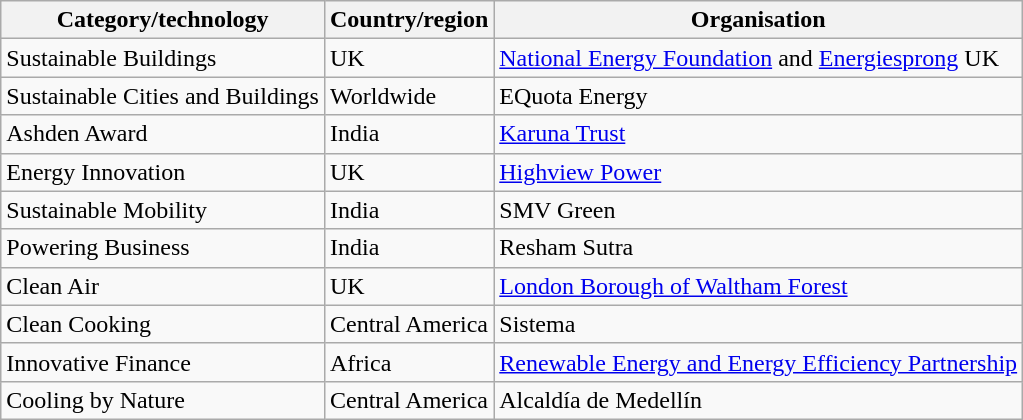<table class="wikitable">
<tr>
<th>Category/technology</th>
<th>Country/region</th>
<th>Organisation</th>
</tr>
<tr>
<td>Sustainable Buildings</td>
<td>UK</td>
<td><a href='#'>National Energy Foundation</a> and <a href='#'>Energiesprong</a> UK</td>
</tr>
<tr>
<td>Sustainable Cities and Buildings</td>
<td>Worldwide</td>
<td>EQuota Energy</td>
</tr>
<tr>
<td>Ashden Award</td>
<td>India</td>
<td><a href='#'>Karuna Trust</a></td>
</tr>
<tr>
<td>Energy Innovation</td>
<td>UK</td>
<td><a href='#'>Highview Power</a></td>
</tr>
<tr>
<td>Sustainable Mobility</td>
<td>India</td>
<td>SMV Green</td>
</tr>
<tr>
<td>Powering Business</td>
<td>India</td>
<td>Resham Sutra</td>
</tr>
<tr>
<td>Clean Air</td>
<td>UK</td>
<td><a href='#'>London Borough of Waltham Forest</a></td>
</tr>
<tr>
<td>Clean Cooking</td>
<td>Central America</td>
<td>Sistema</td>
</tr>
<tr>
<td>Innovative Finance</td>
<td>Africa</td>
<td><a href='#'>Renewable Energy and Energy Efficiency Partnership</a></td>
</tr>
<tr>
<td>Cooling by Nature</td>
<td>Central America</td>
<td>Alcaldía de Medellín</td>
</tr>
</table>
